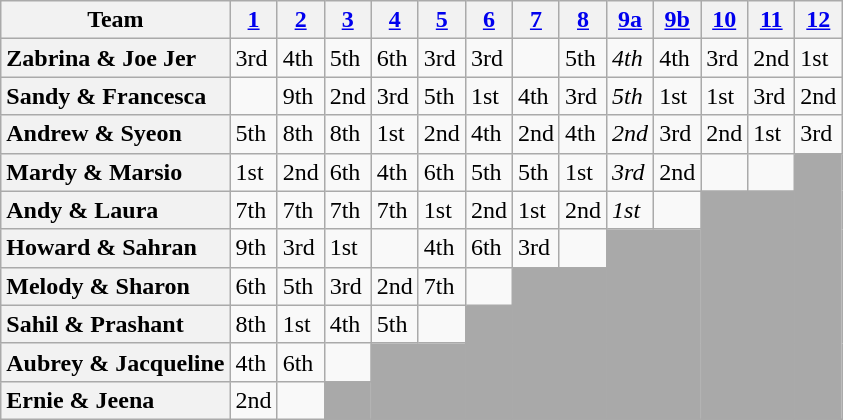<table class="wikitable sortable" style="text-align:left;">
<tr>
<th scope="col" class="unsortable">Team</th>
<th scope="col"><a href='#'>1</a></th>
<th scope="col"><a href='#'>2</a></th>
<th scope="col"><a href='#'>3</a><span></span></th>
<th scope="col"><a href='#'>4</a></th>
<th scope="col"><a href='#'>5</a></th>
<th scope="col"><a href='#'>6</a></th>
<th scope="col"><a href='#'>7</a></th>
<th scope="col"><a href='#'>8</a></th>
<th scope="col"><a href='#'>9a</a></th>
<th scope="col"><a href='#'>9b</a></th>
<th scope="col"><a href='#'>10</a></th>
<th scope="col"><a href='#'>11</a></th>
<th scope="col"><a href='#'>12</a></th>
</tr>
<tr>
<th scope="row" style="text-align:left">Zabrina & Joe Jer</th>
<td>3rd</td>
<td>4th</td>
<td>5th</td>
<td>6th</td>
<td>3rd</td>
<td>3rd</td>
<td></td>
<td>5th</td>
<td><em>4th</em></td>
<td>4th</td>
<td>3rd</td>
<td>2nd</td>
<td>1st</td>
</tr>
<tr>
<th scope="row" style="text-align:left">Sandy & Francesca</th>
<td></td>
<td>9th</td>
<td>2nd</td>
<td>3rd</td>
<td>5th</td>
<td>1st</td>
<td>4th</td>
<td>3rd</td>
<td><em>5th</em></td>
<td>1st</td>
<td>1st</td>
<td>3rd</td>
<td>2nd</td>
</tr>
<tr>
<th scope="row" style="text-align:left">Andrew & Syeon</th>
<td>5th</td>
<td>8th</td>
<td>8th</td>
<td>1st</td>
<td>2nd</td>
<td>4th</td>
<td>2nd</td>
<td>4th</td>
<td><em>2nd</em></td>
<td>3rd</td>
<td>2nd</td>
<td>1st</td>
<td>3rd</td>
</tr>
<tr>
<th scope="row" style="text-align:left">Mardy & Marsio</th>
<td>1st</td>
<td>2nd</td>
<td>6th</td>
<td>4th</td>
<td>6th</td>
<td>5th</td>
<td>5th</td>
<td>1st</td>
<td><em>3rd</em></td>
<td>2nd</td>
<td></td>
<td></td>
<td rowspan="7" style="background:darkgrey;"></td>
</tr>
<tr>
<th scope="row" style="text-align:left">Andy & Laura</th>
<td>7th</td>
<td>7th</td>
<td>7th</td>
<td>7th</td>
<td>1st</td>
<td>2nd</td>
<td>1st</td>
<td>2nd</td>
<td><em>1st</em></td>
<td></td>
<td colspan="2" rowspan="6" style="background:darkgrey;"></td>
</tr>
<tr>
<th scope="row" style="text-align:left">Howard & Sahran</th>
<td>9th</td>
<td>3rd</td>
<td>1st</td>
<td></td>
<td>4th</td>
<td>6th</td>
<td>3rd</td>
<td></td>
<td colspan="2" rowspan="5" style="background:darkgrey;"></td>
</tr>
<tr>
<th scope="row" style="text-align:left">Melody & Sharon</th>
<td>6th</td>
<td>5th</td>
<td>3rd</td>
<td>2nd</td>
<td>7th</td>
<td></td>
<td colspan="2" rowspan="4" style="background:darkgrey;"></td>
</tr>
<tr>
<th scope="row" style="text-align:left">Sahil & Prashant</th>
<td>8th</td>
<td>1st</td>
<td>4th</td>
<td>5th</td>
<td></td>
<td rowspan="3" style="background:darkgrey;"></td>
</tr>
<tr>
<th scope="row" style="text-align:left">Aubrey & Jacqueline</th>
<td>4th</td>
<td>6th</td>
<td></td>
<td colspan="2" rowspan="2" style="background:darkgrey;"></td>
</tr>
<tr>
<th scope="row" style="text-align:left">Ernie & Jeena</th>
<td>2nd</td>
<td></td>
<td rowspan="1" style="background:darkgrey;"></td>
</tr>
</table>
